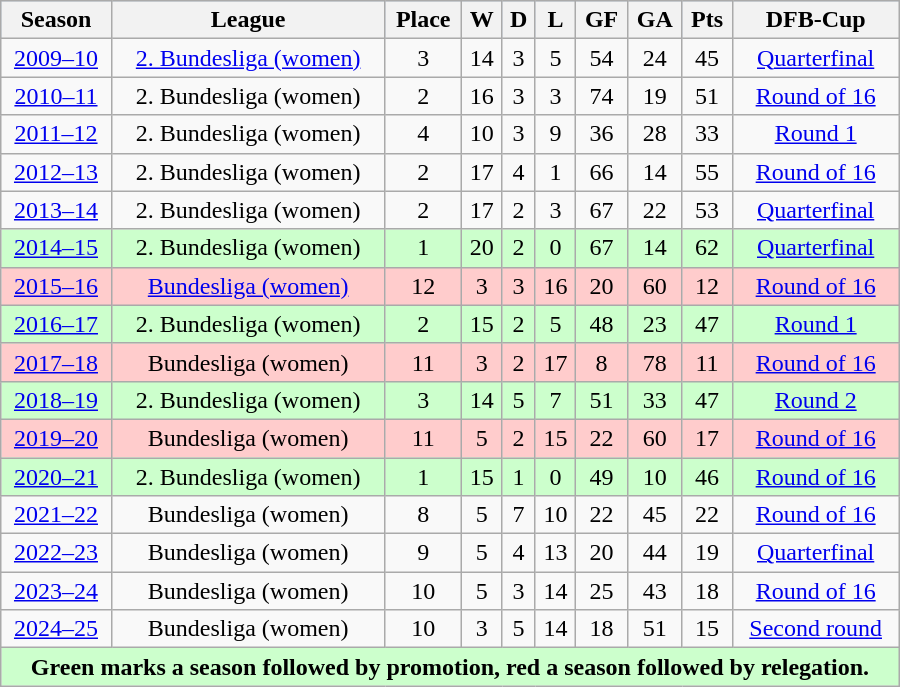<table class="wikitable" width="600px">
<tr style="background-color:#ABCDEF">
<th>Season</th>
<th>League</th>
<th>Place</th>
<th>W</th>
<th>D</th>
<th>L</th>
<th>GF</th>
<th>GA</th>
<th>Pts</th>
<th>DFB-Cup</th>
</tr>
<tr align="center">
<td><a href='#'>2009–10</a></td>
<td><a href='#'>2. Bundesliga (women)</a></td>
<td>3</td>
<td>14</td>
<td>3</td>
<td>5</td>
<td>54</td>
<td>24</td>
<td>45</td>
<td><a href='#'>Quarterfinal</a></td>
</tr>
<tr align="center">
<td><a href='#'>2010–11</a></td>
<td>2. Bundesliga (women)</td>
<td>2</td>
<td>16</td>
<td>3</td>
<td>3</td>
<td>74</td>
<td>19</td>
<td>51</td>
<td><a href='#'>Round of 16</a></td>
</tr>
<tr align="center">
<td><a href='#'>2011–12</a></td>
<td>2. Bundesliga (women)</td>
<td>4</td>
<td>10</td>
<td>3</td>
<td>9</td>
<td>36</td>
<td>28</td>
<td>33</td>
<td><a href='#'>Round 1</a></td>
</tr>
<tr align="center">
<td><a href='#'>2012–13</a></td>
<td>2. Bundesliga (women)</td>
<td>2</td>
<td>17</td>
<td>4</td>
<td>1</td>
<td>66</td>
<td>14</td>
<td>55</td>
<td><a href='#'>Round of 16</a></td>
</tr>
<tr align="center">
<td><a href='#'>2013–14</a></td>
<td>2. Bundesliga (women)</td>
<td>2</td>
<td>17</td>
<td>2</td>
<td>3</td>
<td>67</td>
<td>22</td>
<td>53</td>
<td><a href='#'>Quarterfinal</a></td>
</tr>
<tr align="center" style="background:#ccffcc;">
<td><a href='#'>2014–15</a></td>
<td>2. Bundesliga (women)</td>
<td>1</td>
<td>20</td>
<td>2</td>
<td>0</td>
<td>67</td>
<td>14</td>
<td>62</td>
<td><a href='#'>Quarterfinal</a></td>
</tr>
<tr align="center" style="background:#ffcccc;">
<td><a href='#'>2015–16</a></td>
<td><a href='#'>Bundesliga (women)</a></td>
<td>12</td>
<td>3</td>
<td>3</td>
<td>16</td>
<td>20</td>
<td>60</td>
<td>12</td>
<td><a href='#'>Round of 16</a></td>
</tr>
<tr align="center" style="background:#ccffcc;">
<td><a href='#'>2016–17</a></td>
<td>2. Bundesliga (women)</td>
<td>2</td>
<td>15</td>
<td>2</td>
<td>5</td>
<td>48</td>
<td>23</td>
<td>47</td>
<td><a href='#'>Round 1</a></td>
</tr>
<tr align="center" style="background:#ffcccc;">
<td><a href='#'>2017–18</a></td>
<td>Bundesliga (women)</td>
<td>11</td>
<td>3</td>
<td>2</td>
<td>17</td>
<td>8</td>
<td>78</td>
<td>11</td>
<td><a href='#'>Round of 16</a></td>
</tr>
<tr align="center" style="background:#ccffcc;">
<td><a href='#'>2018–19</a></td>
<td>2. Bundesliga (women)</td>
<td>3</td>
<td>14</td>
<td>5</td>
<td>7</td>
<td>51</td>
<td>33</td>
<td>47</td>
<td><a href='#'>Round 2</a></td>
</tr>
<tr align="center" style="background:#ffcccc;">
<td><a href='#'>2019–20</a></td>
<td>Bundesliga (women)</td>
<td>11</td>
<td>5</td>
<td>2</td>
<td>15</td>
<td>22</td>
<td>60</td>
<td>17</td>
<td><a href='#'>Round of 16</a></td>
</tr>
<tr align="center" style="background:#ccffcc;">
<td><a href='#'>2020–21</a></td>
<td>2. Bundesliga (women)</td>
<td>1</td>
<td>15</td>
<td>1</td>
<td>0</td>
<td>49</td>
<td>10</td>
<td>46</td>
<td><a href='#'>Round of 16</a></td>
</tr>
<tr align="center">
<td><a href='#'>2021–22</a></td>
<td>Bundesliga (women)</td>
<td>8</td>
<td>5</td>
<td>7</td>
<td>10</td>
<td>22</td>
<td>45</td>
<td>22</td>
<td><a href='#'>Round of 16</a></td>
</tr>
<tr align="center">
<td><a href='#'>2022–23</a></td>
<td>Bundesliga (women)</td>
<td>9</td>
<td>5</td>
<td>4</td>
<td>13</td>
<td>20</td>
<td>44</td>
<td>19</td>
<td><a href='#'>Quarterfinal</a></td>
</tr>
<tr align="center">
<td><a href='#'>2023–24</a></td>
<td>Bundesliga (women)</td>
<td>10</td>
<td>5</td>
<td>3</td>
<td>14</td>
<td>25</td>
<td>43</td>
<td>18</td>
<td><a href='#'>Round of 16</a></td>
</tr>
<tr align="center">
<td><a href='#'>2024–25</a></td>
<td>Bundesliga (women)</td>
<td>10</td>
<td>3</td>
<td>5</td>
<td>14</td>
<td>18</td>
<td>51</td>
<td>15</td>
<td><a href='#'>Second round</a></td>
</tr>
<tr align="center" style="background:#ccffcc;">
<td colspan="10" align="center"><strong>Green marks a season followed by promotion, red a season followed by relegation.</strong></td>
</tr>
</table>
